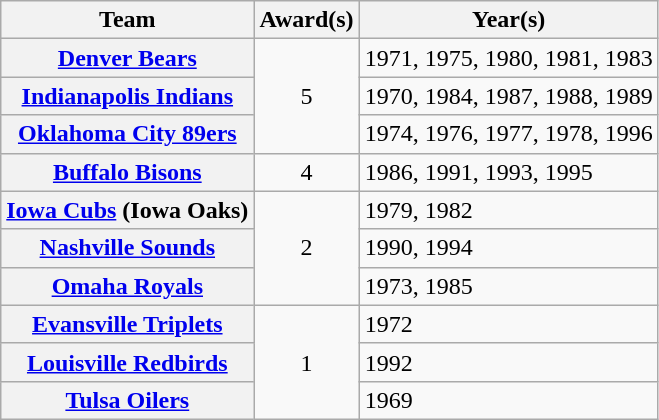<table class="wikitable sortable plainrowheaders" style="text-align:left">
<tr>
<th scope="col">Team</th>
<th scope="col">Award(s)</th>
<th scope="col">Year(s)</th>
</tr>
<tr>
<th scope="row"><a href='#'>Denver Bears</a></th>
<td style="text-align:center" rowspan="3">5</td>
<td>1971, 1975, 1980, 1981, 1983</td>
</tr>
<tr>
<th scope="row"><a href='#'>Indianapolis Indians</a></th>
<td>1970, 1984, 1987, 1988, 1989</td>
</tr>
<tr>
<th scope="row"><a href='#'>Oklahoma City 89ers</a></th>
<td>1974, 1976, 1977, 1978, 1996</td>
</tr>
<tr>
<th scope="row"><a href='#'>Buffalo Bisons</a></th>
<td style="text-align:center">4</td>
<td>1986, 1991, 1993, 1995</td>
</tr>
<tr>
<th scope="row"><a href='#'>Iowa Cubs</a> (Iowa Oaks)</th>
<td style="text-align:center" rowspan="3">2</td>
<td>1979, 1982</td>
</tr>
<tr>
<th scope="row"><a href='#'>Nashville Sounds</a></th>
<td>1990, 1994</td>
</tr>
<tr>
<th scope="row"><a href='#'>Omaha Royals</a></th>
<td>1973, 1985</td>
</tr>
<tr>
<th scope="row"><a href='#'>Evansville Triplets</a></th>
<td style="text-align:center" rowspan="3">1</td>
<td>1972</td>
</tr>
<tr>
<th scope="row""><a href='#'>Louisville Redbirds</a></th>
<td>1992</td>
</tr>
<tr>
<th scope="row"><a href='#'>Tulsa Oilers</a></th>
<td>1969</td>
</tr>
</table>
